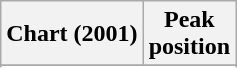<table class="wikitable sortable plainrowheaders" style="text-align:center">
<tr>
<th scope="col">Chart (2001)</th>
<th scope="col">Peak<br>position</th>
</tr>
<tr>
</tr>
<tr>
</tr>
</table>
